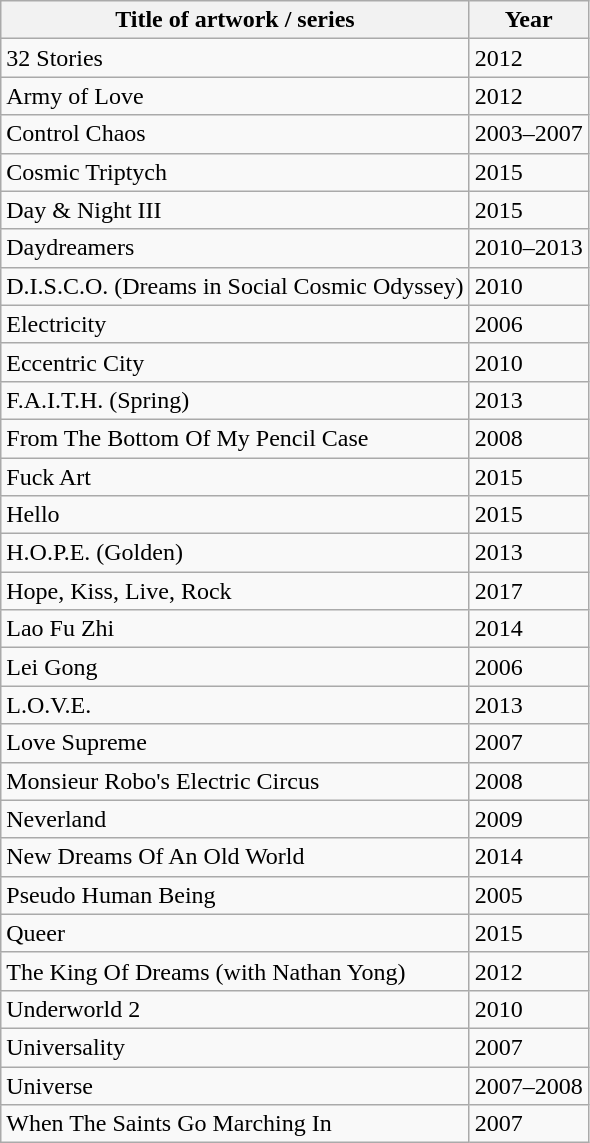<table class="wikitable">
<tr>
<th>Title of artwork / series</th>
<th>Year</th>
</tr>
<tr>
<td>32 Stories</td>
<td>2012</td>
</tr>
<tr>
<td>Army of Love</td>
<td>2012</td>
</tr>
<tr>
<td>Control Chaos</td>
<td>2003–2007</td>
</tr>
<tr>
<td>Cosmic Triptych</td>
<td>2015</td>
</tr>
<tr>
<td>Day & Night III</td>
<td>2015</td>
</tr>
<tr>
<td>Daydreamers</td>
<td>2010–2013</td>
</tr>
<tr>
<td>D.I.S.C.O. (Dreams in Social Cosmic Odyssey)</td>
<td>2010</td>
</tr>
<tr>
<td>Electricity</td>
<td>2006</td>
</tr>
<tr>
<td>Eccentric City</td>
<td>2010</td>
</tr>
<tr>
<td>F.A.I.T.H. (Spring)</td>
<td>2013</td>
</tr>
<tr>
<td>From The Bottom Of My Pencil Case</td>
<td>2008</td>
</tr>
<tr>
<td>Fuck Art</td>
<td>2015</td>
</tr>
<tr>
<td>Hello</td>
<td>2015</td>
</tr>
<tr>
<td>H.O.P.E. (Golden)</td>
<td>2013</td>
</tr>
<tr>
<td>Hope, Kiss, Live, Rock</td>
<td>2017</td>
</tr>
<tr>
<td>Lao Fu Zhi</td>
<td>2014</td>
</tr>
<tr>
<td>Lei Gong</td>
<td>2006</td>
</tr>
<tr>
<td>L.O.V.E.</td>
<td>2013</td>
</tr>
<tr>
<td>Love Supreme</td>
<td>2007</td>
</tr>
<tr>
<td>Monsieur Robo's Electric Circus</td>
<td>2008</td>
</tr>
<tr>
<td>Neverland</td>
<td>2009</td>
</tr>
<tr>
<td>New Dreams Of An Old World</td>
<td>2014</td>
</tr>
<tr>
<td>Pseudo Human Being</td>
<td>2005</td>
</tr>
<tr>
<td>Queer</td>
<td>2015</td>
</tr>
<tr>
<td>The King Of Dreams (with Nathan Yong)</td>
<td>2012</td>
</tr>
<tr>
<td>Underworld 2</td>
<td>2010</td>
</tr>
<tr>
<td>Universality</td>
<td>2007</td>
</tr>
<tr>
<td>Universe</td>
<td>2007–2008</td>
</tr>
<tr>
<td>When The Saints Go Marching In</td>
<td>2007</td>
</tr>
</table>
